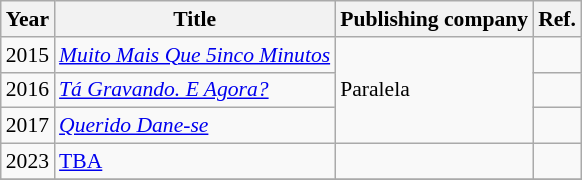<table class="wikitable" style="font-size: 90%;">
<tr>
<th>Year</th>
<th>Title</th>
<th>Publishing company</th>
<th>Ref.</th>
</tr>
<tr>
<td>2015</td>
<td><em><a href='#'>Muito Mais Que 5inco Minutos</a></em></td>
<td rowspan=3>Paralela</td>
<td></td>
</tr>
<tr>
<td>2016</td>
<td><em><a href='#'>Tá Gravando. E Agora?</a></em></td>
<td></td>
</tr>
<tr>
<td>2017</td>
<td><em><a href='#'>Querido Dane-se</a></em></td>
<td></td>
</tr>
<tr>
<td>2023</td>
<td><a href='#'>TBA</a></td>
<td></td>
<td></td>
</tr>
<tr>
</tr>
</table>
